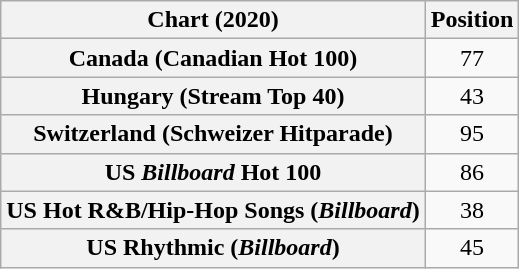<table class="wikitable sortable plainrowheaders" style="text-align:center">
<tr>
<th scope="col">Chart (2020)</th>
<th scope="col">Position</th>
</tr>
<tr>
<th scope="row">Canada (Canadian Hot 100)</th>
<td>77</td>
</tr>
<tr>
<th scope="row">Hungary (Stream Top 40)</th>
<td>43</td>
</tr>
<tr>
<th scope="row">Switzerland (Schweizer Hitparade)</th>
<td>95</td>
</tr>
<tr>
<th scope="row">US <em>Billboard</em> Hot 100</th>
<td>86</td>
</tr>
<tr>
<th scope="row">US Hot R&B/Hip-Hop Songs (<em>Billboard</em>)</th>
<td>38</td>
</tr>
<tr>
<th scope="row">US Rhythmic (<em>Billboard</em>)</th>
<td>45</td>
</tr>
</table>
